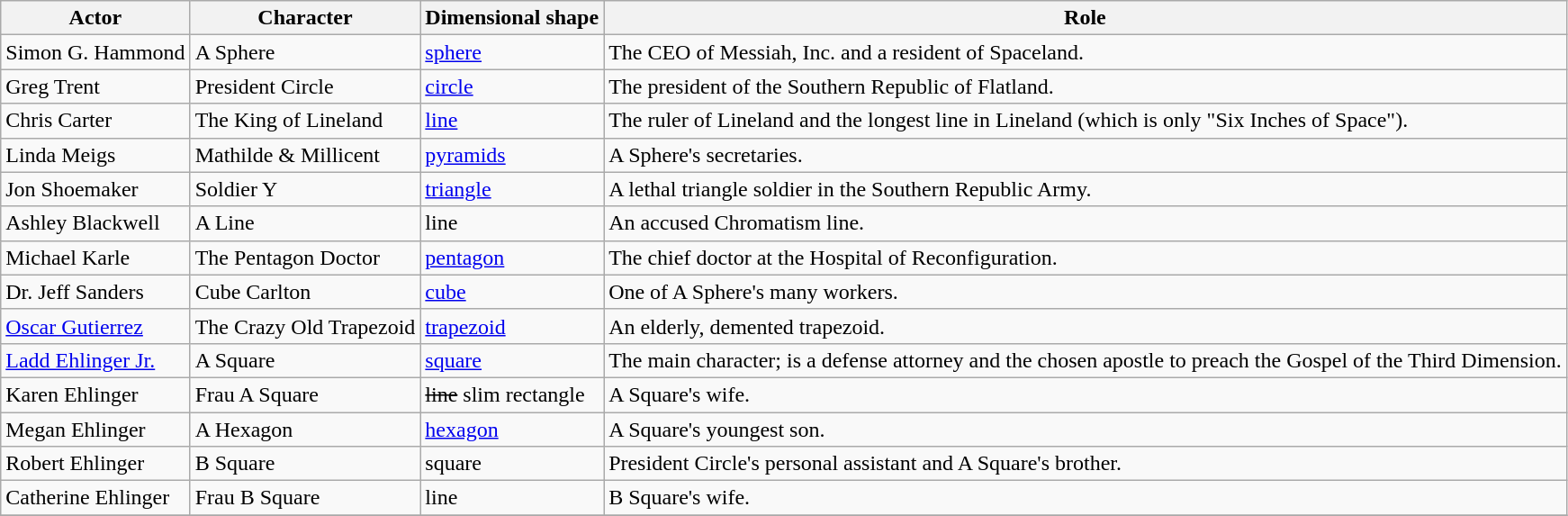<table class="wikitable">
<tr>
<th>Actor</th>
<th>Character</th>
<th>Dimensional shape</th>
<th>Role</th>
</tr>
<tr>
<td>Simon G. Hammond</td>
<td>A Sphere</td>
<td><a href='#'>sphere</a></td>
<td>The CEO of Messiah, Inc. and a resident of Spaceland.</td>
</tr>
<tr>
<td>Greg Trent</td>
<td>President Circle</td>
<td><a href='#'>circle</a></td>
<td>The president of the Southern Republic of Flatland.</td>
</tr>
<tr>
<td>Chris Carter</td>
<td>The King of Lineland</td>
<td><a href='#'>line</a></td>
<td>The ruler of Lineland and the longest line in Lineland (which is only "Six Inches of Space").</td>
</tr>
<tr>
<td>Linda Meigs</td>
<td>Mathilde & Millicent</td>
<td><a href='#'>pyramids</a></td>
<td>A Sphere's secretaries.</td>
</tr>
<tr>
<td>Jon Shoemaker</td>
<td>Soldier Y</td>
<td><a href='#'>triangle</a></td>
<td>A lethal triangle soldier in the Southern Republic Army.</td>
</tr>
<tr>
<td>Ashley Blackwell</td>
<td>A Line</td>
<td>line</td>
<td>An accused Chromatism line.</td>
</tr>
<tr>
<td>Michael Karle</td>
<td>The Pentagon Doctor</td>
<td><a href='#'>pentagon</a></td>
<td>The chief doctor at the Hospital of Reconfiguration.</td>
</tr>
<tr>
<td>Dr. Jeff Sanders</td>
<td>Cube Carlton</td>
<td><a href='#'>cube</a></td>
<td>One of A Sphere's many workers.</td>
</tr>
<tr>
<td><a href='#'>Oscar Gutierrez</a></td>
<td>The Crazy Old Trapezoid</td>
<td><a href='#'>trapezoid</a></td>
<td>An elderly, demented trapezoid.</td>
</tr>
<tr>
<td><a href='#'>Ladd Ehlinger Jr.</a></td>
<td>A Square</td>
<td><a href='#'>square</a></td>
<td>The main character; is a defense attorney and the chosen apostle to preach the Gospel of the Third Dimension.</td>
</tr>
<tr>
<td>Karen Ehlinger</td>
<td>Frau A Square</td>
<td><s>line</s> slim rectangle</td>
<td>A Square's wife.</td>
</tr>
<tr>
<td>Megan Ehlinger</td>
<td>A Hexagon</td>
<td><a href='#'>hexagon</a></td>
<td>A Square's youngest son.</td>
</tr>
<tr>
<td>Robert Ehlinger</td>
<td>B Square</td>
<td>square</td>
<td>President Circle's personal assistant and A Square's brother.</td>
</tr>
<tr>
<td>Catherine Ehlinger</td>
<td>Frau B Square</td>
<td>line</td>
<td>B Square's wife.</td>
</tr>
<tr>
</tr>
</table>
